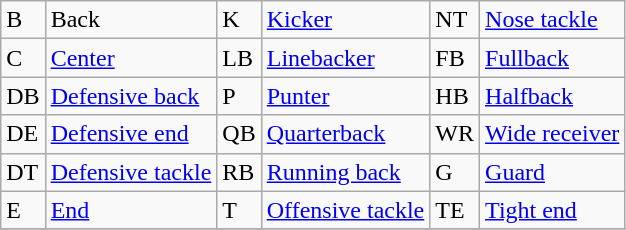<table class="wikitable">
<tr>
<td>B</td>
<td>Back</td>
<td>K</td>
<td><a href='#'>Kicker</a></td>
<td>NT</td>
<td><a href='#'>Nose tackle</a></td>
</tr>
<tr>
<td>C</td>
<td><a href='#'>Center</a></td>
<td>LB</td>
<td><a href='#'>Linebacker</a></td>
<td>FB</td>
<td><a href='#'>Fullback</a></td>
</tr>
<tr>
<td>DB</td>
<td><a href='#'>Defensive back</a></td>
<td>P</td>
<td><a href='#'>Punter</a></td>
<td>HB</td>
<td><a href='#'>Halfback</a></td>
</tr>
<tr>
<td>DE</td>
<td><a href='#'>Defensive end</a></td>
<td>QB</td>
<td><a href='#'>Quarterback</a></td>
<td>WR</td>
<td><a href='#'>Wide receiver</a></td>
</tr>
<tr>
<td>DT</td>
<td><a href='#'>Defensive tackle</a></td>
<td>RB</td>
<td><a href='#'>Running back</a></td>
<td>G</td>
<td><a href='#'>Guard</a></td>
</tr>
<tr>
<td>E</td>
<td><a href='#'>End</a></td>
<td>T</td>
<td><a href='#'>Offensive tackle</a></td>
<td>TE</td>
<td><a href='#'>Tight end</a></td>
</tr>
<tr>
</tr>
</table>
